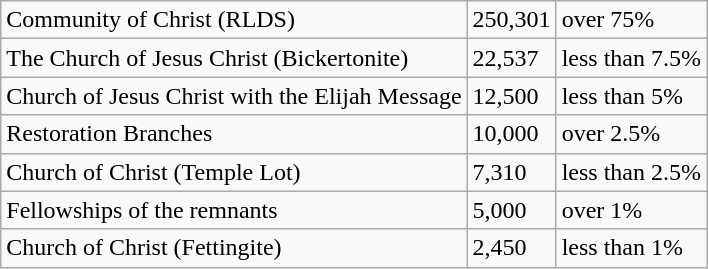<table class="wikitable">
<tr>
<td>Community of Christ (RLDS)</td>
<td>250,301</td>
<td>over 75%</td>
</tr>
<tr>
<td>The Church of Jesus Christ (Bickertonite)</td>
<td>22,537</td>
<td>less than 7.5%</td>
</tr>
<tr>
<td>Church of Jesus Christ with the Elijah Message</td>
<td>12,500</td>
<td>less than 5%</td>
</tr>
<tr>
<td>Restoration Branches</td>
<td>10,000</td>
<td>over 2.5%</td>
</tr>
<tr>
<td>Church of Christ (Temple Lot)</td>
<td>7,310</td>
<td>less than 2.5%</td>
</tr>
<tr>
<td>Fellowships of the remnants</td>
<td>5,000</td>
<td>over 1%</td>
</tr>
<tr>
<td>Church of Christ (Fettingite)</td>
<td>2,450</td>
<td>less than 1%</td>
</tr>
</table>
